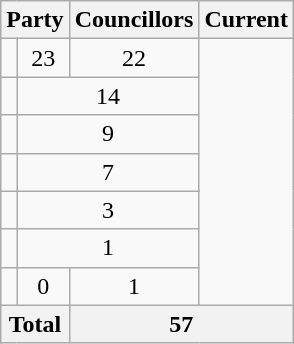<table class="wikitable">
<tr>
<th colspan=2>Party</th>
<th>Councillors</th>
<th>Current</th>
</tr>
<tr>
<td></td>
<td align=center>23</td>
<td align=center>22</td>
</tr>
<tr>
<td></td>
<td align=center colspan=2>14</td>
</tr>
<tr>
<td></td>
<td align=center colspan=2>9</td>
</tr>
<tr>
<td></td>
<td align=center colspan=2>7</td>
</tr>
<tr>
<td></td>
<td align=center colspan=2>3</td>
</tr>
<tr>
<td></td>
<td align=center colspan=2>1</td>
</tr>
<tr>
<td></td>
<td align=center>0</td>
<td align=center>1</td>
</tr>
<tr>
<th colspan=2>Total</th>
<th align=center colspan=2>57</th>
</tr>
</table>
